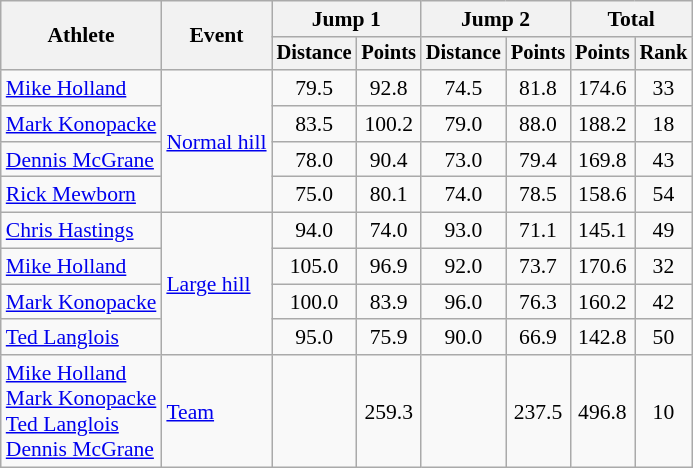<table class=wikitable style=font-size:90%;text-align:center>
<tr>
<th rowspan=2>Athlete</th>
<th rowspan=2>Event</th>
<th colspan=2>Jump 1</th>
<th colspan=2>Jump 2</th>
<th colspan=2>Total</th>
</tr>
<tr style=font-size:95%>
<th>Distance</th>
<th>Points</th>
<th>Distance</th>
<th>Points</th>
<th>Points</th>
<th>Rank</th>
</tr>
<tr>
<td align=left><a href='#'>Mike Holland</a></td>
<td align=left rowspan=4><a href='#'>Normal hill</a></td>
<td>79.5</td>
<td>92.8</td>
<td>74.5</td>
<td>81.8</td>
<td>174.6</td>
<td>33</td>
</tr>
<tr>
<td align=left><a href='#'>Mark Konopacke</a></td>
<td>83.5</td>
<td>100.2</td>
<td>79.0</td>
<td>88.0</td>
<td>188.2</td>
<td>18</td>
</tr>
<tr>
<td align=left><a href='#'>Dennis McGrane</a></td>
<td>78.0</td>
<td>90.4</td>
<td>73.0</td>
<td>79.4</td>
<td>169.8</td>
<td>43</td>
</tr>
<tr>
<td align=left><a href='#'>Rick Mewborn</a></td>
<td>75.0</td>
<td>80.1</td>
<td>74.0</td>
<td>78.5</td>
<td>158.6</td>
<td>54</td>
</tr>
<tr>
<td align=left><a href='#'>Chris Hastings</a></td>
<td align=left rowspan=4><a href='#'>Large hill</a></td>
<td>94.0</td>
<td>74.0</td>
<td>93.0</td>
<td>71.1</td>
<td>145.1</td>
<td>49</td>
</tr>
<tr>
<td align=left><a href='#'>Mike Holland</a></td>
<td>105.0</td>
<td>96.9</td>
<td>92.0</td>
<td>73.7</td>
<td>170.6</td>
<td>32</td>
</tr>
<tr>
<td align=left><a href='#'>Mark Konopacke</a></td>
<td>100.0</td>
<td>83.9</td>
<td>96.0</td>
<td>76.3</td>
<td>160.2</td>
<td>42</td>
</tr>
<tr>
<td align=left><a href='#'>Ted Langlois</a></td>
<td>95.0</td>
<td>75.9</td>
<td>90.0</td>
<td>66.9</td>
<td>142.8</td>
<td>50</td>
</tr>
<tr>
<td align=left><a href='#'>Mike Holland</a><br><a href='#'>Mark Konopacke</a><br><a href='#'>Ted Langlois</a><br><a href='#'>Dennis McGrane</a></td>
<td align=left><a href='#'>Team</a></td>
<td></td>
<td>259.3</td>
<td></td>
<td>237.5</td>
<td>496.8</td>
<td>10</td>
</tr>
</table>
